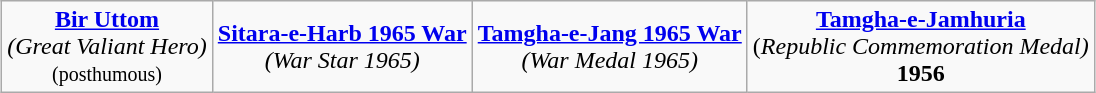<table class="wikitable" style="margin:1em auto; text-align:center;">
<tr>
<td><strong><a href='#'>Bir Uttom</a></strong><br><em>(Great Valiant Hero)</em><br><small>(posthumous)</small></td>
<td><strong><a href='#'>Sitara-e-Harb 1965 War</a></strong><br><em>(War Star 1965)</em></td>
<td><strong><a href='#'>Tamgha-e-Jang 1965 War</a></strong><br><em>(War Medal 1965)</em></td>
<td><strong><a href='#'>Tamgha-e-Jamhuria</a></strong><br>(<em>Republic Commemoration Medal)</em><br><strong>1956</strong></td>
</tr>
</table>
